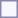<table style="border:1px solid #8888aa; background-color:#f7f8ff; padding:5px; font-size:95%; margin: 0px 12px 12px 0px;">
</table>
